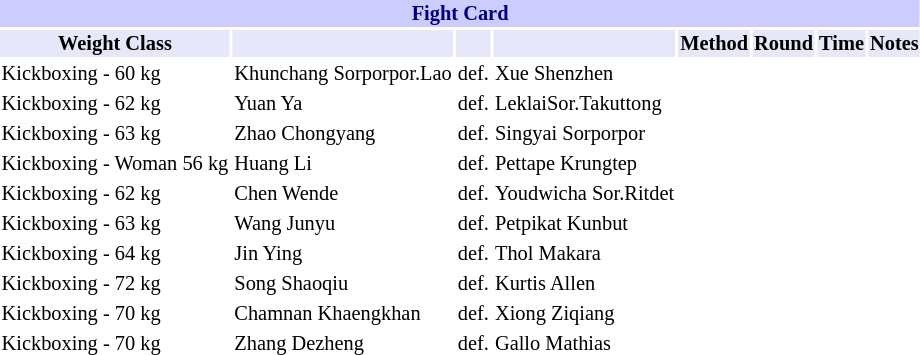<table class="toccolours" style="font-size: 85%;">
<tr>
<th colspan="8" style="background-color: #ccf; color: #000080; text-align: center;"><strong>Fight Card</strong></th>
</tr>
<tr>
<th colspan="1" style="background-color: #E6E8FA; color: #000000; text-align: center;">Weight Class</th>
<th colspan="1" style="background-color: #E6E8FA; color: #000000; text-align: center;"></th>
<th colspan="1" style="background-color: #E6E8FA; color: #000000; text-align: center;"></th>
<th colspan="1" style="background-color: #E6E8FA; color: #000000; text-align: center;"></th>
<th colspan="1" style="background-color: #E6E8FA; color: #000000; text-align: center;">Method</th>
<th colspan="1" style="background-color: #E6E8FA; color: #000000; text-align: center;">Round</th>
<th colspan="1" style="background-color: #E6E8FA; color: #000000; text-align: center;">Time</th>
<th colspan="1" style="background-color: #E6E8FA; color: #000000; text-align: center;">Notes</th>
</tr>
<tr>
<td>Kickboxing - 60 kg</td>
<td> Khunchang Sorporpor.Lao</td>
<td align=center>def.</td>
<td> Xue Shenzhen</td>
<td></td>
<td align=center></td>
<td align=center></td>
<td></td>
</tr>
<tr>
<td>Kickboxing - 62 kg</td>
<td> Yuan Ya</td>
<td align=center>def.</td>
<td> LeklaiSor.Takuttong</td>
<td></td>
<td align=center></td>
<td align=center></td>
<td></td>
</tr>
<tr>
<td>Kickboxing - 63 kg</td>
<td> Zhao Chongyang</td>
<td align=center>def.</td>
<td> Singyai Sorporpor</td>
<td></td>
<td align=center></td>
<td align=center></td>
<td></td>
</tr>
<tr>
<td>Kickboxing - Woman 56 kg</td>
<td> Huang Li</td>
<td align=center>def.</td>
<td> Pettape Krungtep</td>
<td></td>
<td align=center></td>
<td align=center></td>
<td></td>
</tr>
<tr>
<td>Kickboxing - 62 kg</td>
<td> Chen Wende</td>
<td align=center>def.</td>
<td> Youdwicha Sor.Ritdet</td>
<td></td>
<td align=center></td>
<td align=center></td>
<td></td>
</tr>
<tr>
<td>Kickboxing - 63 kg</td>
<td> Wang Junyu</td>
<td align=center>def.</td>
<td> Petpikat Kunbut</td>
<td></td>
<td align=center></td>
<td align=center></td>
<td></td>
</tr>
<tr>
<td>Kickboxing - 64 kg</td>
<td> Jin Ying</td>
<td align=center>def.</td>
<td> Thol Makara</td>
<td></td>
<td align=center></td>
<td align=center></td>
<td></td>
</tr>
<tr>
<td>Kickboxing - 72 kg</td>
<td> Song Shaoqiu</td>
<td align=center>def.</td>
<td> Kurtis Allen</td>
<td></td>
<td align=center></td>
<td align=center></td>
<td></td>
</tr>
<tr>
<td>Kickboxing - 70 kg</td>
<td> Chamnan Khaengkhan</td>
<td align=center>def.</td>
<td> Xiong Ziqiang</td>
<td></td>
<td align=center></td>
<td align=center></td>
<td></td>
</tr>
<tr>
<td>Kickboxing - 70 kg</td>
<td> Zhang Dezheng</td>
<td align=center>def.</td>
<td> Gallo Mathias</td>
<td></td>
<td align=center></td>
<td align=center></td>
<td></td>
</tr>
<tr>
</tr>
</table>
